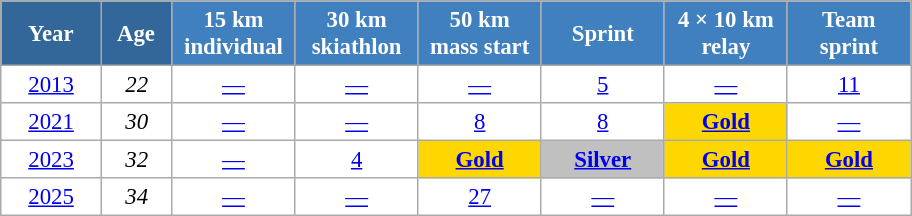<table class="wikitable" style="font-size:95%; text-align:center; border:grey solid 1px; border-collapse:collapse; background:#ffffff;">
<tr>
<th style="background-color:#369; color:white; width:60px;"> Year </th>
<th style="background-color:#369; color:white; width:40px;"> Age </th>
<th style="background-color:#4180be; color:white; width:75px;"> 15 km <br> individual </th>
<th style="background-color:#4180be; color:white; width:75px;"> 30 km <br> skiathlon </th>
<th style="background-color:#4180be; color:white; width:75px;"> 50 km <br> mass start </th>
<th style="background-color:#4180be; color:white; width:75px;"> Sprint </th>
<th style="background-color:#4180be; color:white; width:75px;"> 4 × 10 km <br> relay </th>
<th style="background-color:#4180be; color:white; width:75px;"> Team <br> sprint </th>
</tr>
<tr>
<td><a href='#'>2013</a></td>
<td><em>22</em></td>
<td><a href='#'>—</a></td>
<td><a href='#'>—</a></td>
<td><a href='#'>—</a></td>
<td><a href='#'>5</a></td>
<td><a href='#'>—</a></td>
<td><a href='#'>11</a></td>
</tr>
<tr>
<td><a href='#'>2021</a></td>
<td><em>30</em></td>
<td><a href='#'>—</a></td>
<td><a href='#'>—</a></td>
<td><a href='#'>8</a></td>
<td><a href='#'>8</a></td>
<td style="background:gold;"><a href='#'><strong>Gold</strong></a></td>
<td><a href='#'>—</a></td>
</tr>
<tr>
<td><a href='#'>2023</a></td>
<td><em>32</em></td>
<td><a href='#'>—</a></td>
<td><a href='#'>4</a></td>
<td style="background:gold;"><a href='#'><strong>Gold</strong></a></td>
<td style="background:silver;"><a href='#'><strong>Silver</strong></a></td>
<td style="background:gold;"><a href='#'><strong>Gold</strong></a></td>
<td style="background:gold;"><a href='#'><strong>Gold</strong></a></td>
</tr>
<tr>
<td><a href='#'>2025</a></td>
<td><em>34</em></td>
<td><a href='#'>—</a></td>
<td><a href='#'>—</a></td>
<td><a href='#'>27</a></td>
<td><a href='#'>—</a></td>
<td><a href='#'>—</a></td>
<td><a href='#'>—</a></td>
</tr>
</table>
